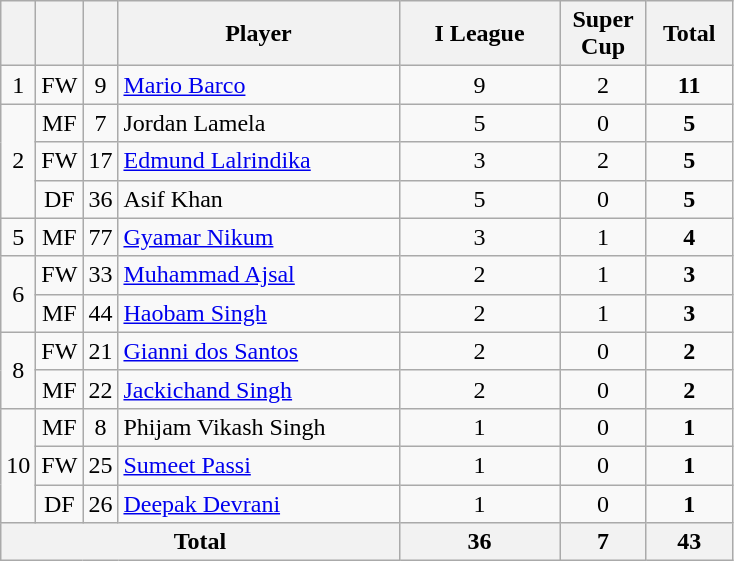<table class="wikitable sortable" style="text-align: center;">
<tr>
<th width=10></th>
<th width=10></th>
<th width=10></th>
<th width=180>Player</th>
<th width=100>I League</th>
<th width=50>Super Cup</th>
<th width=50>Total</th>
</tr>
<tr>
<td rowspan="1">1</td>
<td>FW</td>
<td>9</td>
<td align=left> <a href='#'>Mario Barco</a></td>
<td>9</td>
<td>2</td>
<td><strong>11</strong></td>
</tr>
<tr>
<td rowspan="3">2</td>
<td>MF</td>
<td>7</td>
<td align=left> Jordan Lamela</td>
<td>5</td>
<td>0</td>
<td><strong>5</strong></td>
</tr>
<tr>
<td>FW</td>
<td>17</td>
<td align=left> <a href='#'>Edmund Lalrindika</a></td>
<td>3</td>
<td>2</td>
<td><strong>5</strong></td>
</tr>
<tr>
<td>DF</td>
<td>36</td>
<td align=left> Asif Khan</td>
<td>5</td>
<td>0</td>
<td><strong>5</strong></td>
</tr>
<tr>
<td rowspan="1">5</td>
<td>MF</td>
<td>77</td>
<td align=left> <a href='#'>Gyamar Nikum</a></td>
<td>3</td>
<td>1</td>
<td><strong>4</strong></td>
</tr>
<tr>
<td rowspan="2">6</td>
<td>FW</td>
<td>33</td>
<td align=left> <a href='#'>Muhammad Ajsal</a></td>
<td>2</td>
<td>1</td>
<td><strong>3</strong></td>
</tr>
<tr>
<td>MF</td>
<td>44</td>
<td align=left> <a href='#'>Haobam Singh</a></td>
<td>2</td>
<td>1</td>
<td><strong>3</strong></td>
</tr>
<tr>
<td rowspan="2">8</td>
<td>FW</td>
<td>21</td>
<td align=left> <a href='#'>Gianni dos Santos</a></td>
<td>2</td>
<td>0</td>
<td><strong>2</strong></td>
</tr>
<tr>
<td>MF</td>
<td>22</td>
<td align=left> <a href='#'>Jackichand Singh</a></td>
<td>2</td>
<td>0</td>
<td><strong>2</strong></td>
</tr>
<tr>
<td rowspan="3">10</td>
<td>MF</td>
<td>8</td>
<td align=left> Phijam Vikash Singh</td>
<td>1</td>
<td>0</td>
<td><strong>1</strong></td>
</tr>
<tr>
<td>FW</td>
<td>25</td>
<td align=left> <a href='#'>Sumeet Passi</a></td>
<td>1</td>
<td>0</td>
<td><strong>1</strong></td>
</tr>
<tr>
<td>DF</td>
<td>26</td>
<td align=left> <a href='#'>Deepak Devrani</a></td>
<td>1</td>
<td>0</td>
<td><strong>1</strong></td>
</tr>
<tr>
<th colspan="4">Total</th>
<th>36</th>
<th>7</th>
<th>43</th>
</tr>
</table>
